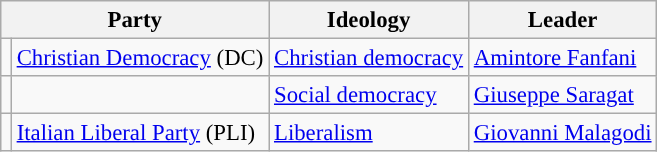<table class=wikitable style="font-size:95%">
<tr>
<th colspan=2>Party</th>
<th>Ideology</th>
<th>Leader</th>
</tr>
<tr>
<td style="color:inherit;background:"></td>
<td><a href='#'>Christian Democracy</a> (DC)</td>
<td><a href='#'>Christian democracy</a></td>
<td><a href='#'>Amintore Fanfani</a></td>
</tr>
<tr>
<td style="color:inherit;background:"></td>
<td></td>
<td><a href='#'>Social democracy</a></td>
<td><a href='#'>Giuseppe Saragat</a></td>
</tr>
<tr>
<td style="color:inherit;background:"></td>
<td><a href='#'>Italian Liberal Party</a> (PLI)</td>
<td><a href='#'>Liberalism</a></td>
<td><a href='#'>Giovanni Malagodi</a></td>
</tr>
</table>
